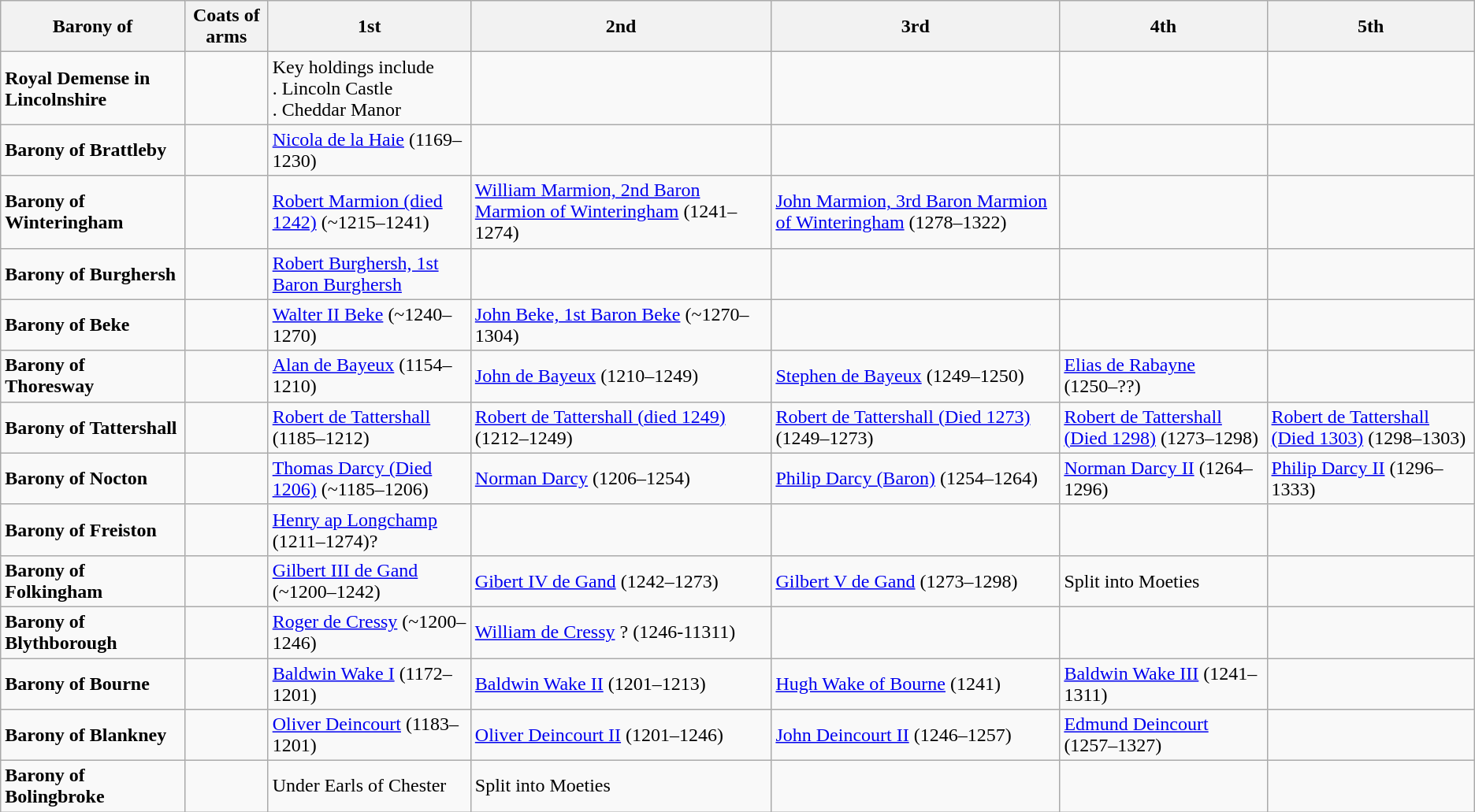<table class="wikitable">
<tr>
<th>Barony of</th>
<th>Coats of arms</th>
<th>1st</th>
<th>2nd</th>
<th>3rd</th>
<th>4th</th>
<th>5th</th>
</tr>
<tr>
<td><strong>Royal Demense in Lincolnshire</strong></td>
<td></td>
<td>Key holdings include<br>. Lincoln Castle<br>. Cheddar Manor</td>
<td></td>
<td></td>
<td></td>
<td></td>
</tr>
<tr>
<td><strong>Barony of Brattleby</strong></td>
<td></td>
<td><a href='#'>Nicola de la Haie</a> (1169–1230)</td>
<td></td>
<td></td>
<td></td>
<td></td>
</tr>
<tr>
<td><strong>Barony of Winteringham</strong></td>
<td></td>
<td><a href='#'>Robert Marmion (died 1242)</a> (~1215–1241)</td>
<td><a href='#'>William Marmion, 2nd Baron Marmion of Winteringham</a> (1241–1274)</td>
<td><a href='#'>John Marmion, 3rd Baron Marmion of Winteringham</a> (1278–1322)</td>
<td></td>
<td></td>
</tr>
<tr>
<td><strong>Barony of Burghersh</strong></td>
<td></td>
<td><a href='#'>Robert Burghersh, 1st Baron Burghersh</a></td>
<td></td>
<td></td>
<td></td>
<td></td>
</tr>
<tr>
<td><strong>Barony of Beke</strong></td>
<td></td>
<td><a href='#'>Walter II Beke</a> (~1240–1270)</td>
<td><a href='#'>John Beke, 1st Baron Beke</a> (~1270–1304)</td>
<td></td>
<td></td>
<td></td>
</tr>
<tr>
<td><strong>Barony of Thoresway</strong> </td>
<td></td>
<td><a href='#'>Alan de Bayeux</a> (1154–1210)</td>
<td><a href='#'>John de Bayeux</a> (1210–1249)</td>
<td><a href='#'>Stephen de Bayeux</a> (1249–1250)</td>
<td><a href='#'>Elias de Rabayne</a> (1250–??)</td>
<td></td>
</tr>
<tr>
<td><strong>Barony of Tattershall</strong></td>
<td></td>
<td><a href='#'>Robert de Tattershall</a> (1185–1212)</td>
<td><a href='#'>Robert de Tattershall (died 1249)</a> (1212–1249)</td>
<td><a href='#'>Robert de Tattershall (Died 1273)</a> (1249–1273)</td>
<td><a href='#'>Robert de Tattershall (Died 1298)</a> (1273–1298)</td>
<td><a href='#'>Robert de Tattershall (Died 1303)</a> (1298–1303)</td>
</tr>
<tr>
<td><strong>Barony of Nocton</strong></td>
<td></td>
<td><a href='#'>Thomas Darcy (Died 1206)</a> (~1185–1206)</td>
<td><a href='#'>Norman Darcy</a> (1206–1254)</td>
<td><a href='#'>Philip Darcy (Baron)</a> (1254–1264)</td>
<td><a href='#'>Norman Darcy II</a> (1264–1296)</td>
<td><a href='#'>Philip Darcy II</a> (1296–1333)</td>
</tr>
<tr>
<td><strong>Barony of Freiston</strong></td>
<td></td>
<td><a href='#'>Henry ap Longchamp</a> (1211–1274)?</td>
<td></td>
<td></td>
<td></td>
<td></td>
</tr>
<tr>
<td><strong>Barony of Folkingham</strong></td>
<td></td>
<td><a href='#'>Gilbert III de Gand</a> (~1200–1242)</td>
<td><a href='#'>Gibert IV de Gand</a> (1242–1273)</td>
<td><a href='#'>Gilbert V de Gand</a> (1273–1298)</td>
<td>Split into Moeties</td>
<td></td>
</tr>
<tr>
<td><strong>Barony of Blythborough</strong></td>
<td></td>
<td><a href='#'>Roger de Cressy</a> (~1200–1246)</td>
<td><a href='#'>William de Cressy</a> ? (1246-11311)</td>
<td></td>
<td></td>
<td></td>
</tr>
<tr>
<td><strong>Barony of Bourne</strong></td>
<td></td>
<td><a href='#'>Baldwin Wake I</a> (1172–1201)</td>
<td><a href='#'>Baldwin Wake II</a> (1201–1213)</td>
<td><a href='#'>Hugh Wake of Bourne</a> (1241)</td>
<td><a href='#'>Baldwin Wake III</a> (1241–1311)</td>
<td></td>
</tr>
<tr>
<td><strong>Barony of Blankney</strong></td>
<td></td>
<td><a href='#'>Oliver Deincourt</a> (1183–1201)</td>
<td><a href='#'>Oliver Deincourt II</a> (1201–1246)</td>
<td><a href='#'>John Deincourt II</a> (1246–1257)</td>
<td><a href='#'>Edmund Deincourt</a> (1257–1327)</td>
<td></td>
</tr>
<tr>
<td><strong>Barony of Bolingbroke</strong></td>
<td></td>
<td>Under Earls of Chester</td>
<td>Split into Moeties</td>
<td></td>
<td></td>
<td></td>
</tr>
</table>
